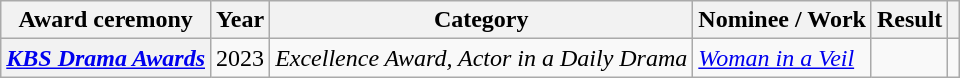<table class="wikitable plainrowheaders sortable">
<tr>
<th scope="col">Award ceremony</th>
<th scope="col">Year</th>
<th scope="col">Category</th>
<th scope="col">Nominee / Work</th>
<th scope="col">Result</th>
<th scope="col" class="unsortable"></th>
</tr>
<tr>
<th scope="row"><em><a href='#'>KBS Drama Awards</a></em></th>
<td>2023</td>
<td><em>Excellence Award, Actor in a Daily Drama</em></td>
<td><em><a href='#'>Woman in a Veil</a></em></td>
<td></td>
<td></td>
</tr>
</table>
